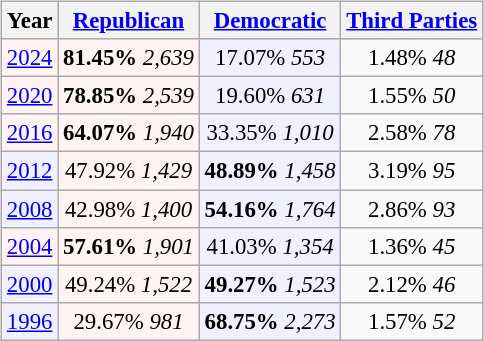<table class="wikitable" style="float:right; font-size:95%;">
<tr bgcolor=lightgrey>
<th>Year</th>
<th><a href='#'>Republican</a></th>
<th><a href='#'>Democratic</a></th>
<th><a href='#'>Third Parties</a></th>
</tr>
<tr>
<td style="text-align:center; background:#fff3f3;"><a href='#'>2024</a></td>
<td style="text-align:center; background:#fff3f3;"><strong>81.45%</strong> <em>2,639</em></td>
<td style="text-align:center; background:#f0f0ff;">17.07% <em>553</em></td>
<td style="text-align:center;">1.48% <em>48</em></td>
</tr>
<tr>
<td align="center" bgcolor="#fff3f3"><a href='#'>2020</a></td>
<td align="center" bgcolor="#fff3f3"><strong>78.85%</strong> <em>2,539</em></td>
<td align="center" bgcolor="#f0f0ff">19.60% <em>631</em></td>
<td align="center">1.55% <em>50</em></td>
</tr>
<tr>
<td align="center" bgcolor="#fff3f3"><a href='#'>2016</a></td>
<td align="center" bgcolor="#fff3f3"><strong>64.07%</strong> <em>1,940</em></td>
<td align="center" bgcolor="#f0f0ff">33.35% <em>1,010</em></td>
<td align="center">2.58% <em>78</em></td>
</tr>
<tr>
<td align="center" bgcolor="#f0f0ff"><a href='#'>2012</a></td>
<td align="center" bgcolor="#fff3f3">47.92% <em>1,429</em></td>
<td align="center" bgcolor="#f0f0ff"><strong>48.89%</strong> <em>1,458</em></td>
<td align="center">3.19% <em>95</em></td>
</tr>
<tr>
<td align="center" bgcolor="#f0f0ff"><a href='#'>2008</a></td>
<td align="center" bgcolor="#fff3f3">42.98% <em>1,400</em></td>
<td align="center" bgcolor="#f0f0ff"><strong>54.16%</strong> <em>1,764</em></td>
<td align="center">2.86% <em>93</em></td>
</tr>
<tr>
<td align="center" bgcolor="#fff3f3"><a href='#'>2004</a></td>
<td align="center" bgcolor="#fff3f3"><strong>57.61%</strong> <em>1,901</em></td>
<td align="center" bgcolor="#f0f0ff">41.03% <em>1,354</em></td>
<td align="center">1.36% <em>45</em></td>
</tr>
<tr>
<td align="center" bgcolor="#f0f0ff"><a href='#'>2000</a></td>
<td align="center" bgcolor="#fff3f3">49.24% <em>1,522</em></td>
<td align="center" bgcolor="#f0f0ff"><strong>49.27%</strong> <em>1,523</em></td>
<td align="center">2.12% <em>46</em></td>
</tr>
<tr>
<td align="center" bgcolor="#f0f0ff"><a href='#'>1996</a></td>
<td align="center" bgcolor="#fff3f3">29.67% <em>981</em></td>
<td align="center" bgcolor="#f0f0ff"><strong>68.75%</strong> <em>2,273</em></td>
<td align="center">1.57% <em>52</em></td>
</tr>
</table>
